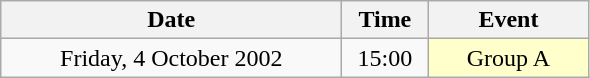<table class = "wikitable" style="text-align:center;">
<tr>
<th width=220>Date</th>
<th width=50>Time</th>
<th width=100>Event</th>
</tr>
<tr>
<td>Friday, 4 October 2002</td>
<td>15:00</td>
<td bgcolor=ffffcc>Group A</td>
</tr>
</table>
